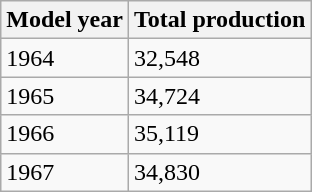<table class="wikitable">
<tr>
<th>Model year</th>
<th>Total production</th>
</tr>
<tr>
<td>1964</td>
<td>32,548</td>
</tr>
<tr>
<td>1965</td>
<td>34,724</td>
</tr>
<tr>
<td>1966</td>
<td>35,119</td>
</tr>
<tr>
<td>1967</td>
<td>34,830</td>
</tr>
</table>
